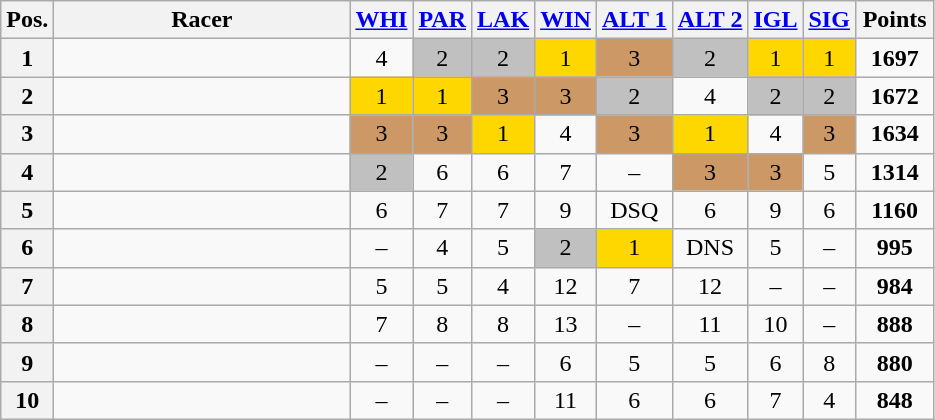<table class="wikitable sortable plainrowheaders" style="text-align:center;">
<tr>
<th scope="col">Pos.</th>
<th scope="col" style="width:190px;">Racer</th>
<th scope="col"><strong> <a href='#'>WHI</a></strong></th>
<th><strong> <a href='#'>PAR</a></strong></th>
<th><strong> <a href='#'>LAK</a></strong></th>
<th><strong> <a href='#'>WIN</a></strong></th>
<th><strong> <a href='#'>ALT 1</a></strong></th>
<th><strong> <a href='#'>ALT 2</a></strong></th>
<th><strong> <a href='#'>IGL</a></strong></th>
<th><strong> <a href='#'>SIG</a></strong></th>
<th style="width:45px;">Points</th>
</tr>
<tr>
<th>1</th>
<td style="text-align:left"></td>
<td>4</td>
<td style="background:silver">2</td>
<td style="background:silver">2</td>
<td style="background:gold">1</td>
<td style="background:#c96">3</td>
<td style="background:silver">2</td>
<td style="background:gold">1</td>
<td style="background:gold">1</td>
<td><strong>1697</strong></td>
</tr>
<tr>
<th>2</th>
<td style="text-align:left"></td>
<td style="background:gold">1</td>
<td style="background:gold">1</td>
<td style="background:#c96">3</td>
<td style="background:#c96">3</td>
<td style="background:silver">2</td>
<td>4</td>
<td style="background:silver">2</td>
<td style="background:silver">2</td>
<td><strong>1672</strong></td>
</tr>
<tr>
<th>3</th>
<td style="text-align:left"></td>
<td style="background:#c96">3</td>
<td style="background:#c96">3</td>
<td style="background:gold">1</td>
<td>4</td>
<td style="background:#c96">3</td>
<td style="background:gold">1</td>
<td>4</td>
<td style="background:#c96">3</td>
<td><strong>1634</strong></td>
</tr>
<tr>
<th>4</th>
<td style="text-align:left"></td>
<td style="background:silver">2</td>
<td>6</td>
<td>6</td>
<td>7</td>
<td>–</td>
<td style="background:#c96">3</td>
<td style="background:#c96">3</td>
<td>5</td>
<td><strong>1314</strong></td>
</tr>
<tr>
<th>5</th>
<td style="text-align:left"></td>
<td>6</td>
<td>7</td>
<td>7</td>
<td>9</td>
<td>DSQ</td>
<td>6</td>
<td>9</td>
<td>6</td>
<td><strong>1160</strong></td>
</tr>
<tr>
<th>6</th>
<td style="text-align:left"></td>
<td>–</td>
<td>4</td>
<td>5</td>
<td style="background:silver">2</td>
<td style="background:gold">1</td>
<td>DNS</td>
<td>5</td>
<td>–</td>
<td><strong>995</strong></td>
</tr>
<tr>
<th>7</th>
<td style="text-align:left"></td>
<td>5</td>
<td>5</td>
<td>4</td>
<td>12</td>
<td>7</td>
<td>12</td>
<td>–</td>
<td>–</td>
<td><strong>984</strong></td>
</tr>
<tr>
<th>8</th>
<td style="text-align:left"></td>
<td>7</td>
<td>8</td>
<td>8</td>
<td>13</td>
<td>–</td>
<td>11</td>
<td>10</td>
<td>–</td>
<td><strong>888</strong></td>
</tr>
<tr>
<th>9</th>
<td style="text-align:left"></td>
<td>–</td>
<td>–</td>
<td>–</td>
<td>6</td>
<td>5</td>
<td>5</td>
<td>6</td>
<td>8</td>
<td><strong>880</strong></td>
</tr>
<tr>
<th>10</th>
<td style="text-align:left"></td>
<td>–</td>
<td>–</td>
<td>–</td>
<td>11</td>
<td>6</td>
<td>6</td>
<td>7</td>
<td>4</td>
<td><strong>848</strong></td>
</tr>
</table>
